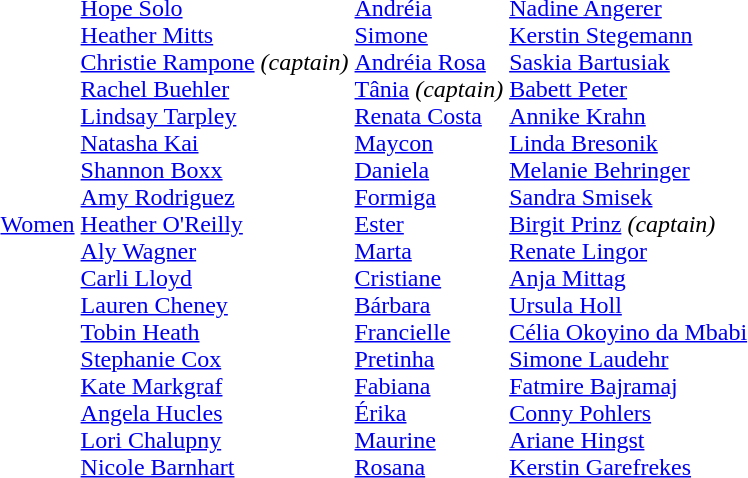<table>
<tr>
<td><a href='#'>Women</a></td>
<td valign=top><br><a href='#'>Hope Solo</a><br><a href='#'>Heather Mitts</a><br><a href='#'>Christie Rampone</a> <em>(captain)</em><br><a href='#'>Rachel Buehler</a><br><a href='#'>Lindsay Tarpley</a><br><a href='#'>Natasha Kai</a><br><a href='#'>Shannon Boxx</a><br><a href='#'>Amy Rodriguez</a><br><a href='#'>Heather O'Reilly</a><br><a href='#'>Aly Wagner</a><br><a href='#'>Carli Lloyd</a><br><a href='#'>Lauren Cheney</a><br><a href='#'>Tobin Heath</a><br><a href='#'>Stephanie Cox</a><br><a href='#'>Kate Markgraf</a><br><a href='#'>Angela Hucles</a><br><a href='#'>Lori Chalupny</a><br><a href='#'>Nicole Barnhart</a></td>
<td valign=top><br><a href='#'>Andréia</a><br><a href='#'>Simone</a><br><a href='#'>Andréia Rosa</a><br><a href='#'>Tânia</a> <em>(captain)</em><br><a href='#'>Renata Costa</a><br><a href='#'>Maycon</a><br><a href='#'>Daniela</a><br><a href='#'>Formiga</a><br><a href='#'>Ester</a><br><a href='#'>Marta</a><br><a href='#'>Cristiane</a><br><a href='#'>Bárbara</a><br><a href='#'>Francielle</a><br><a href='#'>Pretinha</a><br><a href='#'>Fabiana</a><br><a href='#'>Érika</a><br><a href='#'>Maurine</a><br><a href='#'>Rosana</a></td>
<td valign=top><br><a href='#'>Nadine Angerer</a><br><a href='#'>Kerstin Stegemann</a><br><a href='#'>Saskia Bartusiak</a><br><a href='#'>Babett Peter</a><br><a href='#'>Annike Krahn</a><br><a href='#'>Linda Bresonik</a><br><a href='#'>Melanie Behringer</a><br><a href='#'>Sandra Smisek</a><br><a href='#'>Birgit Prinz</a> <em>(captain)</em><br><a href='#'>Renate Lingor</a><br><a href='#'>Anja Mittag</a><br><a href='#'>Ursula Holl</a><br><a href='#'>Célia Okoyino da Mbabi</a><br><a href='#'>Simone Laudehr</a><br><a href='#'>Fatmire Bajramaj</a><br><a href='#'>Conny Pohlers</a><br><a href='#'>Ariane Hingst</a><br><a href='#'>Kerstin Garefrekes</a></td>
</tr>
</table>
